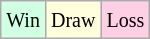<table class="wikitable">
<tr>
<td style="background-color: #d0ffe3;"><small>Win</small></td>
<td style="background-color: #ffffdd;"><small>Draw</small></td>
<td style="background-color: #ffd0e3;"><small>Loss</small></td>
</tr>
</table>
